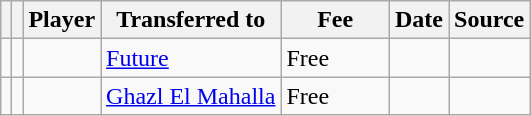<table class="wikitable plainrowheaders sortable">
<tr>
<th></th>
<th></th>
<th scope=col>Player</th>
<th>Transferred to</th>
<th !scope=col; style="width: 65px;">Fee</th>
<th scope=col>Date</th>
<th scope=col>Source</th>
</tr>
<tr>
<td align=center></td>
<td align=center></td>
<td></td>
<td> <a href='#'>Future</a></td>
<td>Free</td>
<td></td>
<td></td>
</tr>
<tr>
<td align=center></td>
<td align=center></td>
<td></td>
<td> <a href='#'>Ghazl El Mahalla</a></td>
<td>Free</td>
<td></td>
<td></td>
</tr>
</table>
